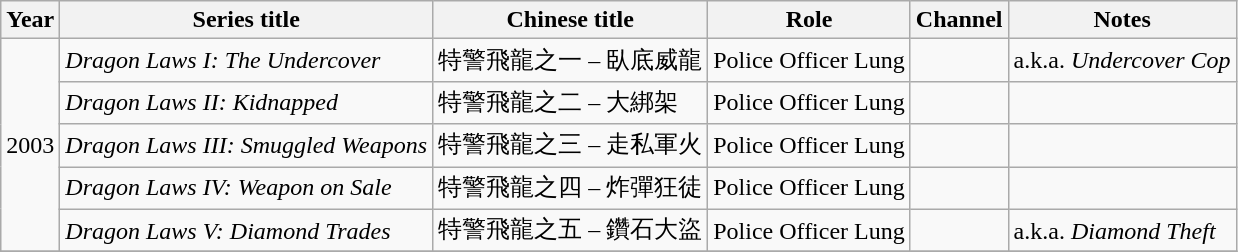<table class="wikitable">
<tr>
<th>Year</th>
<th>Series title</th>
<th>Chinese title</th>
<th>Role</th>
<th>Channel</th>
<th>Notes</th>
</tr>
<tr>
<td rowspan="5">2003</td>
<td><em>Dragon Laws I: The Undercover</em></td>
<td>特警飛龍之一 – 臥底威龍</td>
<td>Police Officer Lung</td>
<td></td>
<td>a.k.a. <em>Undercover Cop</em></td>
</tr>
<tr>
<td><em>Dragon Laws II: Kidnapped</em></td>
<td>特警飛龍之二 – 大綁架</td>
<td>Police Officer Lung</td>
<td></td>
<td></td>
</tr>
<tr>
<td><em>Dragon Laws III: Smuggled Weapons</em></td>
<td>特警飛龍之三 – 走私軍火</td>
<td>Police Officer Lung</td>
<td></td>
<td></td>
</tr>
<tr>
<td><em>Dragon Laws IV: Weapon on Sale</em></td>
<td>特警飛龍之四 – 炸彈狂徒</td>
<td>Police Officer Lung</td>
<td></td>
<td></td>
</tr>
<tr>
<td><em>Dragon Laws V: Diamond Trades</em></td>
<td>特警飛龍之五 – 鑽石大盜</td>
<td>Police Officer Lung</td>
<td></td>
<td>a.k.a. <em>Diamond Theft</em></td>
</tr>
<tr>
</tr>
</table>
